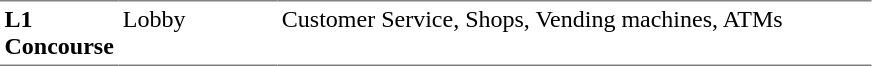<table table border=0 cellspacing=0 cellpadding=3>
<tr>
<td style="border-bottom:solid 1px gray; border-top:solid 1px gray;" valign=top width=50><strong>L1<br>Concourse</strong></td>
<td style="border-bottom:solid 1px gray; border-top:solid 1px gray;" valign=top width=100>Lobby</td>
<td style="border-bottom:solid 1px gray; border-top:solid 1px gray;" valign=top width=390>Customer Service, Shops, Vending machines, ATMs</td>
</tr>
</table>
